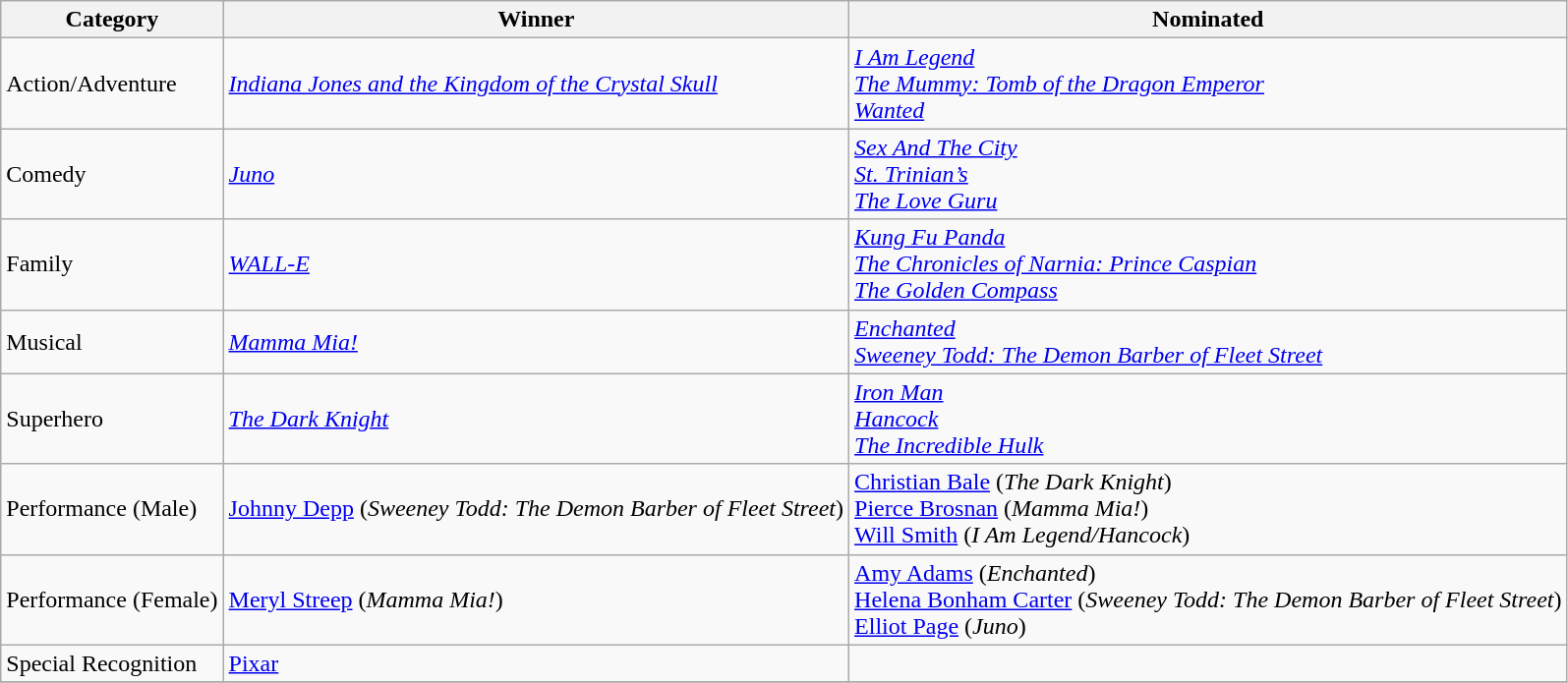<table class="wikitable sortable">
<tr>
<th>Category</th>
<th>Winner</th>
<th>Nominated</th>
</tr>
<tr>
<td>Action/Adventure</td>
<td><em><a href='#'>Indiana Jones and the Kingdom of the Crystal Skull</a></em></td>
<td><em><a href='#'>I Am Legend</a></em><br><em><a href='#'>The Mummy: Tomb of the Dragon Emperor</a></em><br><em><a href='#'>Wanted</a></em></td>
</tr>
<tr>
<td>Comedy</td>
<td><em><a href='#'>Juno</a></em></td>
<td><em><a href='#'>Sex And The City</a></em><br><em><a href='#'>St. Trinian’s</a></em><br><em><a href='#'>The Love Guru</a></em></td>
</tr>
<tr>
<td>Family</td>
<td><em><a href='#'>WALL-E</a></em></td>
<td><em><a href='#'>Kung Fu Panda</a></em><br><em><a href='#'>The Chronicles of Narnia: Prince Caspian</a></em><br><em><a href='#'>The Golden Compass</a></em></td>
</tr>
<tr>
<td>Musical</td>
<td><em><a href='#'>Mamma Mia!</a></em></td>
<td><em><a href='#'>Enchanted</a></em><br><em><a href='#'>Sweeney Todd: The Demon Barber of Fleet Street</a></em></td>
</tr>
<tr>
<td>Superhero</td>
<td><em><a href='#'>The Dark Knight</a></em></td>
<td><em><a href='#'>Iron Man</a></em><br><em><a href='#'>Hancock</a></em><br><em><a href='#'>The Incredible Hulk</a></em></td>
</tr>
<tr>
<td>Performance (Male)</td>
<td><a href='#'>Johnny Depp</a> (<em>Sweeney Todd: The Demon Barber of Fleet Street</em>)</td>
<td><a href='#'>Christian Bale</a> (<em>The Dark Knight</em>)<br><a href='#'>Pierce Brosnan</a> (<em>Mamma Mia!</em>)<br><a href='#'>Will Smith</a> (<em>I Am Legend/Hancock</em>)</td>
</tr>
<tr>
<td>Performance (Female)</td>
<td><a href='#'>Meryl Streep</a> (<em>Mamma Mia!</em>)</td>
<td><a href='#'>Amy Adams</a> (<em>Enchanted</em>)<br><a href='#'>Helena Bonham Carter</a> (<em>Sweeney Todd: The Demon Barber of Fleet Street</em>)<br><a href='#'>Elliot Page</a> (<em>Juno</em>)</td>
</tr>
<tr>
<td>Special Recognition</td>
<td><a href='#'>Pixar</a></td>
<td></td>
</tr>
<tr>
</tr>
</table>
